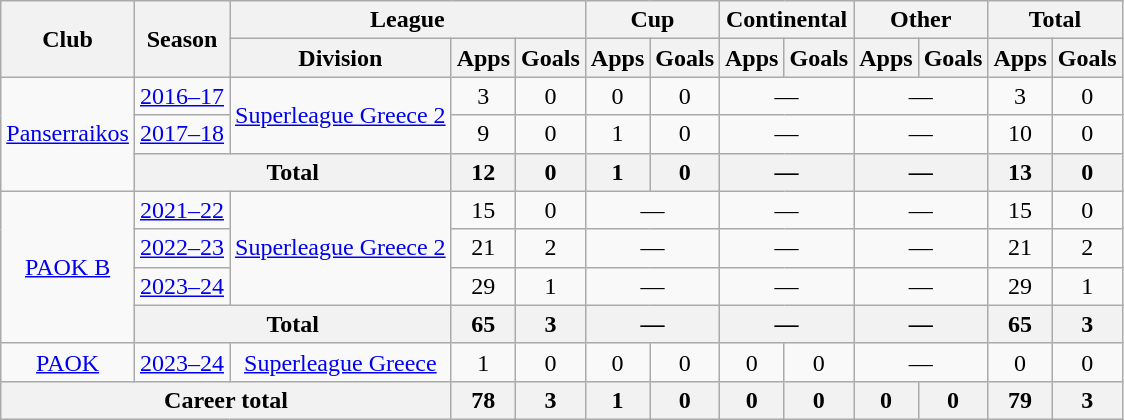<table class="wikitable" style="text-align:center">
<tr>
<th rowspan=2>Club</th>
<th rowspan=2>Season</th>
<th colspan=3>League</th>
<th colspan=2>Cup</th>
<th colspan=2>Continental</th>
<th colspan=2>Other</th>
<th colspan=2>Total</th>
</tr>
<tr>
<th>Division</th>
<th>Apps</th>
<th>Goals</th>
<th>Apps</th>
<th>Goals</th>
<th>Apps</th>
<th>Goals</th>
<th>Apps</th>
<th>Goals</th>
<th>Apps</th>
<th>Goals</th>
</tr>
<tr>
<td rowspan="3"><a href='#'>Panserraikos</a></td>
<td><a href='#'>2016–17</a></td>
<td rowspan="2"><a href='#'>Superleague Greece 2</a></td>
<td>3</td>
<td>0</td>
<td>0</td>
<td>0</td>
<td colspan="2">—</td>
<td colspan="2">—</td>
<td>3</td>
<td>0</td>
</tr>
<tr>
<td><a href='#'>2017–18</a></td>
<td>9</td>
<td>0</td>
<td>1</td>
<td>0</td>
<td colspan="2">—</td>
<td colspan="2">—</td>
<td>10</td>
<td>0</td>
</tr>
<tr>
<th colspan="2">Total</th>
<th>12</th>
<th>0</th>
<th>1</th>
<th>0</th>
<th colspan="2">—</th>
<th colspan="2">—</th>
<th>13</th>
<th>0</th>
</tr>
<tr>
<td rowspan="4"><a href='#'>PAOK B</a></td>
<td><a href='#'>2021–22</a></td>
<td rowspan="3"><a href='#'>Superleague Greece 2</a></td>
<td>15</td>
<td>0</td>
<td colspan="2">—</td>
<td colspan="2">—</td>
<td colspan="2">—</td>
<td>15</td>
<td>0</td>
</tr>
<tr>
<td><a href='#'>2022–23</a></td>
<td>21</td>
<td>2</td>
<td colspan="2">—</td>
<td colspan="2">—</td>
<td colspan="2">—</td>
<td>21</td>
<td>2</td>
</tr>
<tr>
<td><a href='#'>2023–24</a></td>
<td>29</td>
<td>1</td>
<td colspan="2">—</td>
<td colspan="2">—</td>
<td colspan="2">—</td>
<td>29</td>
<td>1</td>
</tr>
<tr>
<th colspan="2">Total</th>
<th>65</th>
<th>3</th>
<th colspan="2">—</th>
<th colspan="2">—</th>
<th colspan="2">—</th>
<th>65</th>
<th>3</th>
</tr>
<tr>
<td><a href='#'>PAOK</a></td>
<td><a href='#'>2023–24</a></td>
<td><a href='#'>Superleague Greece</a></td>
<td>1</td>
<td>0</td>
<td>0</td>
<td>0</td>
<td>0</td>
<td>0</td>
<td colspan="2">—</td>
<td>0</td>
<td>0</td>
</tr>
<tr>
<th colspan="3">Career total</th>
<th>78</th>
<th>3</th>
<th>1</th>
<th>0</th>
<th>0</th>
<th>0</th>
<th>0</th>
<th>0</th>
<th>79</th>
<th>3</th>
</tr>
</table>
